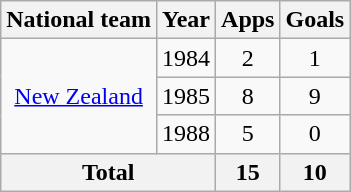<table class=wikitable style="text-align: center;">
<tr>
<th>National team</th>
<th>Year</th>
<th>Apps</th>
<th>Goals</th>
</tr>
<tr>
<td rowspan=3><a href='#'>New Zealand</a></td>
<td>1984</td>
<td>2</td>
<td>1</td>
</tr>
<tr>
<td>1985</td>
<td>8</td>
<td>9</td>
</tr>
<tr>
<td>1988</td>
<td>5</td>
<td>0</td>
</tr>
<tr>
<th colspan=2>Total</th>
<th>15</th>
<th>10</th>
</tr>
</table>
